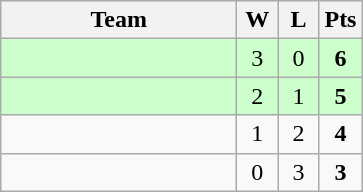<table class="wikitable" style="text-align:center;">
<tr>
<th width=150>Team</th>
<th width=20>W</th>
<th width=20>L</th>
<th width=20>Pts</th>
</tr>
<tr bgcolor="#ccffcc">
<td align="left"></td>
<td>3</td>
<td>0</td>
<td><strong>6</strong></td>
</tr>
<tr bgcolor="#ccffcc">
<td align="left"></td>
<td>2</td>
<td>1</td>
<td><strong>5</strong></td>
</tr>
<tr>
<td align="left"></td>
<td>1</td>
<td>2</td>
<td><strong>4</strong></td>
</tr>
<tr>
<td align="left"></td>
<td>0</td>
<td>3</td>
<td><strong>3</strong></td>
</tr>
</table>
